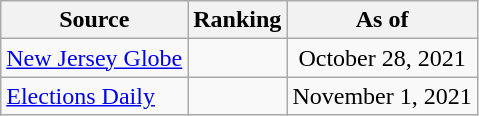<table class="wikitable" style="text-align:center">
<tr>
<th>Source</th>
<th>Ranking</th>
<th>As of</th>
</tr>
<tr>
<td align=left><a href='#'>New Jersey Globe</a></td>
<td></td>
<td>October 28, 2021</td>
</tr>
<tr>
<td align=left><a href='#'>Elections Daily</a></td>
<td></td>
<td>November 1, 2021</td>
</tr>
</table>
